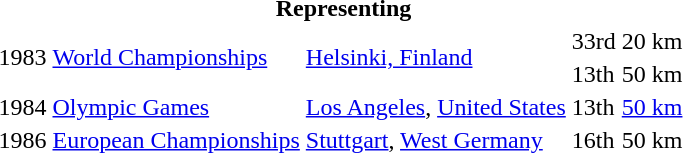<table>
<tr>
<th colspan="6">Representing </th>
</tr>
<tr>
<td rowspan=2>1983</td>
<td rowspan=2><a href='#'>World Championships</a></td>
<td rowspan=2><a href='#'>Helsinki, Finland</a></td>
<td>33rd</td>
<td>20 km</td>
<td></td>
</tr>
<tr>
<td>13th</td>
<td>50 km</td>
<td></td>
</tr>
<tr>
<td>1984</td>
<td><a href='#'>Olympic Games</a></td>
<td><a href='#'>Los Angeles</a>, <a href='#'>United States</a></td>
<td>13th</td>
<td><a href='#'>50 km</a></td>
<td></td>
</tr>
<tr>
<td>1986</td>
<td><a href='#'>European Championships</a></td>
<td><a href='#'>Stuttgart</a>, <a href='#'>West Germany</a></td>
<td>16th</td>
<td>50 km</td>
<td></td>
</tr>
</table>
